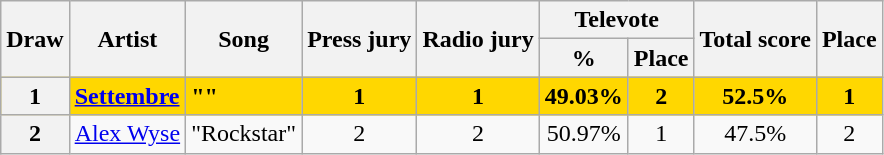<table class="wikitable sortable plainrowheaders" style="text-align:center">
<tr>
<th rowspan="2">Draw</th>
<th rowspan="2">Artist</th>
<th rowspan="2">Song</th>
<th rowspan="2">Press jury</th>
<th rowspan="2">Radio jury</th>
<th colspan="2">Televote</th>
<th rowspan="2">Total score</th>
<th rowspan="2">Place</th>
</tr>
<tr>
<th>%</th>
<th>Place</th>
</tr>
<tr style="font-weight:bold; background:gold">
<th scope="row" style="text-align:center">1</th>
<td align="left"><a href='#'>Settembre</a></td>
<td align="left">""</td>
<td>1</td>
<td>1</td>
<td>49.03%</td>
<td>2</td>
<td>52.5%</td>
<td>1</td>
</tr>
<tr>
<th scope="row" style="text-align:center">2</th>
<td align="left"><a href='#'>Alex Wyse</a></td>
<td align="left">"Rockstar"</td>
<td>2</td>
<td>2</td>
<td>50.97%</td>
<td>1</td>
<td>47.5%</td>
<td>2</td>
</tr>
</table>
